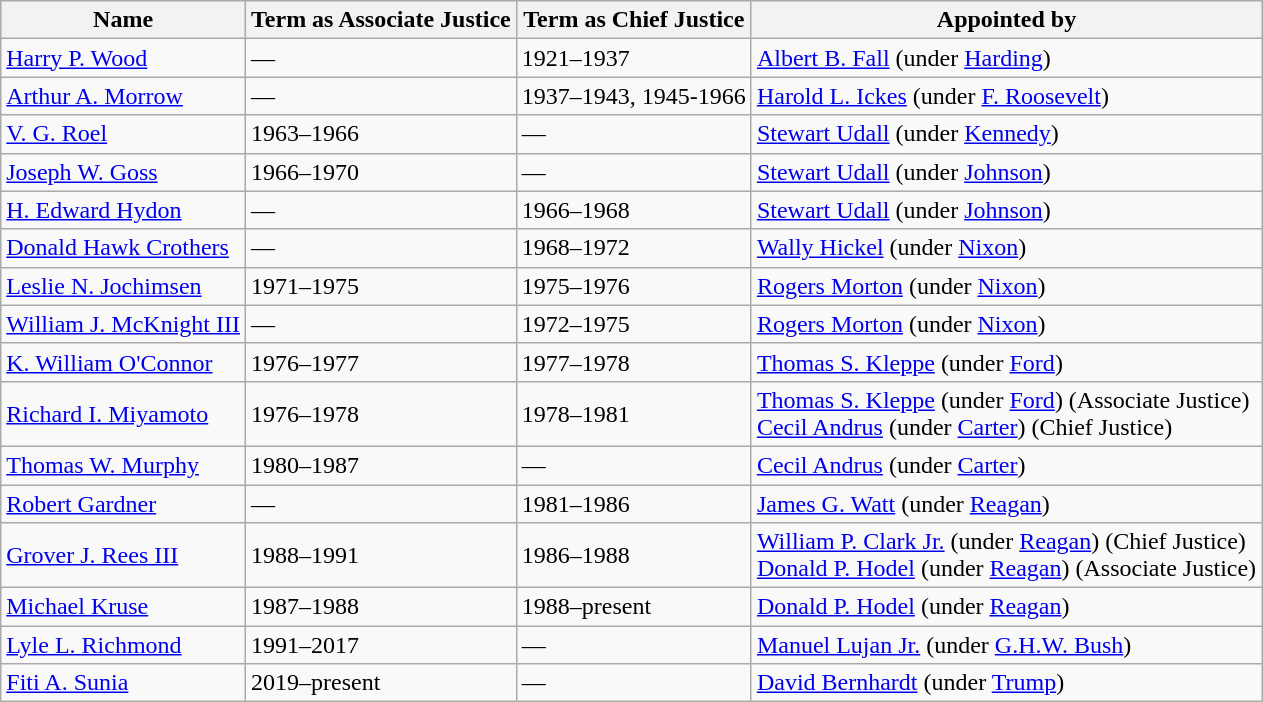<table class="wikitable sortable">
<tr>
<th>Name</th>
<th>Term as Associate Justice</th>
<th>Term as Chief Justice</th>
<th>Appointed by</th>
</tr>
<tr>
<td><a href='#'>Harry P. Wood</a></td>
<td>—</td>
<td>1921–1937</td>
<td><a href='#'>Albert B. Fall</a> (under <a href='#'>Harding</a>)</td>
</tr>
<tr>
<td><a href='#'>Arthur A. Morrow</a></td>
<td>—</td>
<td>1937–1943, 1945-1966</td>
<td><a href='#'>Harold L. Ickes</a> (under <a href='#'>F. Roosevelt</a>)</td>
</tr>
<tr>
<td><a href='#'>V. G. Roel</a></td>
<td>1963–1966</td>
<td>—</td>
<td><a href='#'>Stewart Udall</a> (under <a href='#'>Kennedy</a>)</td>
</tr>
<tr>
<td><a href='#'>Joseph W. Goss</a></td>
<td>1966–1970</td>
<td>—</td>
<td><a href='#'>Stewart Udall</a> (under <a href='#'>Johnson</a>)</td>
</tr>
<tr>
<td><a href='#'>H. Edward Hydon</a></td>
<td>—</td>
<td>1966–1968</td>
<td><a href='#'>Stewart Udall</a> (under <a href='#'>Johnson</a>)</td>
</tr>
<tr>
<td><a href='#'>Donald Hawk Crothers</a></td>
<td>—</td>
<td>1968–1972</td>
<td><a href='#'>Wally Hickel</a> (under <a href='#'>Nixon</a>)</td>
</tr>
<tr>
<td><a href='#'>Leslie N. Jochimsen</a></td>
<td>1971–1975</td>
<td>1975–1976</td>
<td><a href='#'>Rogers Morton</a> (under <a href='#'>Nixon</a>)</td>
</tr>
<tr>
<td><a href='#'>William J. McKnight III</a></td>
<td>—</td>
<td>1972–1975</td>
<td><a href='#'>Rogers Morton</a> (under <a href='#'>Nixon</a>)</td>
</tr>
<tr>
<td><a href='#'>K. William O'Connor</a></td>
<td>1976–1977</td>
<td>1977–1978</td>
<td><a href='#'>Thomas S. Kleppe</a> (under <a href='#'>Ford</a>)</td>
</tr>
<tr>
<td><a href='#'>Richard I. Miyamoto</a></td>
<td>1976–1978</td>
<td>1978–1981</td>
<td><a href='#'>Thomas S. Kleppe</a> (under <a href='#'>Ford</a>) (Associate Justice)<br><a href='#'>Cecil Andrus</a> (under <a href='#'>Carter</a>) (Chief Justice)</td>
</tr>
<tr>
<td><a href='#'>Thomas W. Murphy</a></td>
<td>1980–1987</td>
<td>—</td>
<td><a href='#'>Cecil Andrus</a> (under <a href='#'>Carter</a>)</td>
</tr>
<tr>
<td><a href='#'>Robert Gardner</a></td>
<td>—</td>
<td>1981–1986</td>
<td><a href='#'>James G. Watt</a> (under <a href='#'>Reagan</a>)</td>
</tr>
<tr>
<td><a href='#'>Grover J. Rees III</a></td>
<td>1988–1991</td>
<td>1986–1988</td>
<td><a href='#'>William P. Clark Jr.</a> (under <a href='#'>Reagan</a>) (Chief Justice)<br><a href='#'>Donald P. Hodel</a> (under <a href='#'>Reagan</a>) (Associate Justice)</td>
</tr>
<tr>
<td><a href='#'>Michael Kruse</a></td>
<td>1987–1988</td>
<td>1988–present</td>
<td><a href='#'>Donald P. Hodel</a> (under <a href='#'>Reagan</a>)</td>
</tr>
<tr>
<td><a href='#'>Lyle L. Richmond</a></td>
<td>1991–2017</td>
<td>—</td>
<td><a href='#'>Manuel Lujan Jr.</a> (under <a href='#'>G.H.W. Bush</a>)</td>
</tr>
<tr>
<td><a href='#'>Fiti A. Sunia</a></td>
<td>2019–present</td>
<td>—</td>
<td><a href='#'>David Bernhardt</a> (under <a href='#'>Trump</a>)</td>
</tr>
</table>
